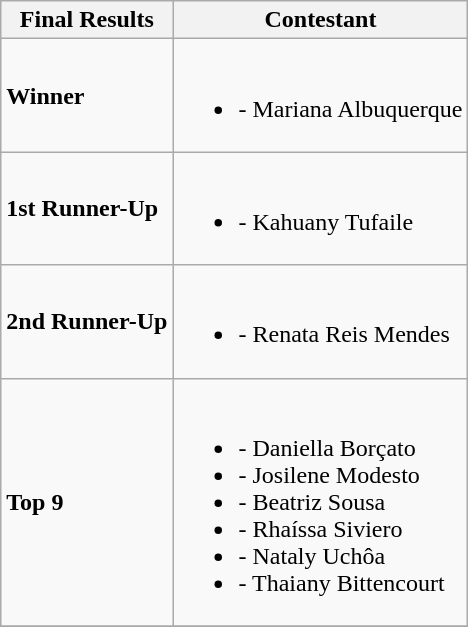<table class="wikitable">
<tr>
<th>Final Results</th>
<th>Contestant</th>
</tr>
<tr>
<td><strong>Winner</strong></td>
<td><br><ul><li><strong></strong> - Mariana Albuquerque</li></ul></td>
</tr>
<tr>
<td><strong>1st Runner-Up</strong></td>
<td><br><ul><li><strong></strong> - Kahuany Tufaile</li></ul></td>
</tr>
<tr>
<td><strong>2nd Runner-Up</strong></td>
<td><br><ul><li><strong></strong> - Renata Reis Mendes</li></ul></td>
</tr>
<tr>
<td><strong>Top 9</strong></td>
<td><br><ul><li><strong></strong> - Daniella Borçato</li><li><strong></strong> - Josilene Modesto</li><li><strong></strong> - Beatriz Sousa</li><li><strong></strong> - Rhaíssa Siviero</li><li><strong></strong> - Nataly Uchôa</li><li><strong></strong> - Thaiany Bittencourt</li></ul></td>
</tr>
<tr>
</tr>
</table>
